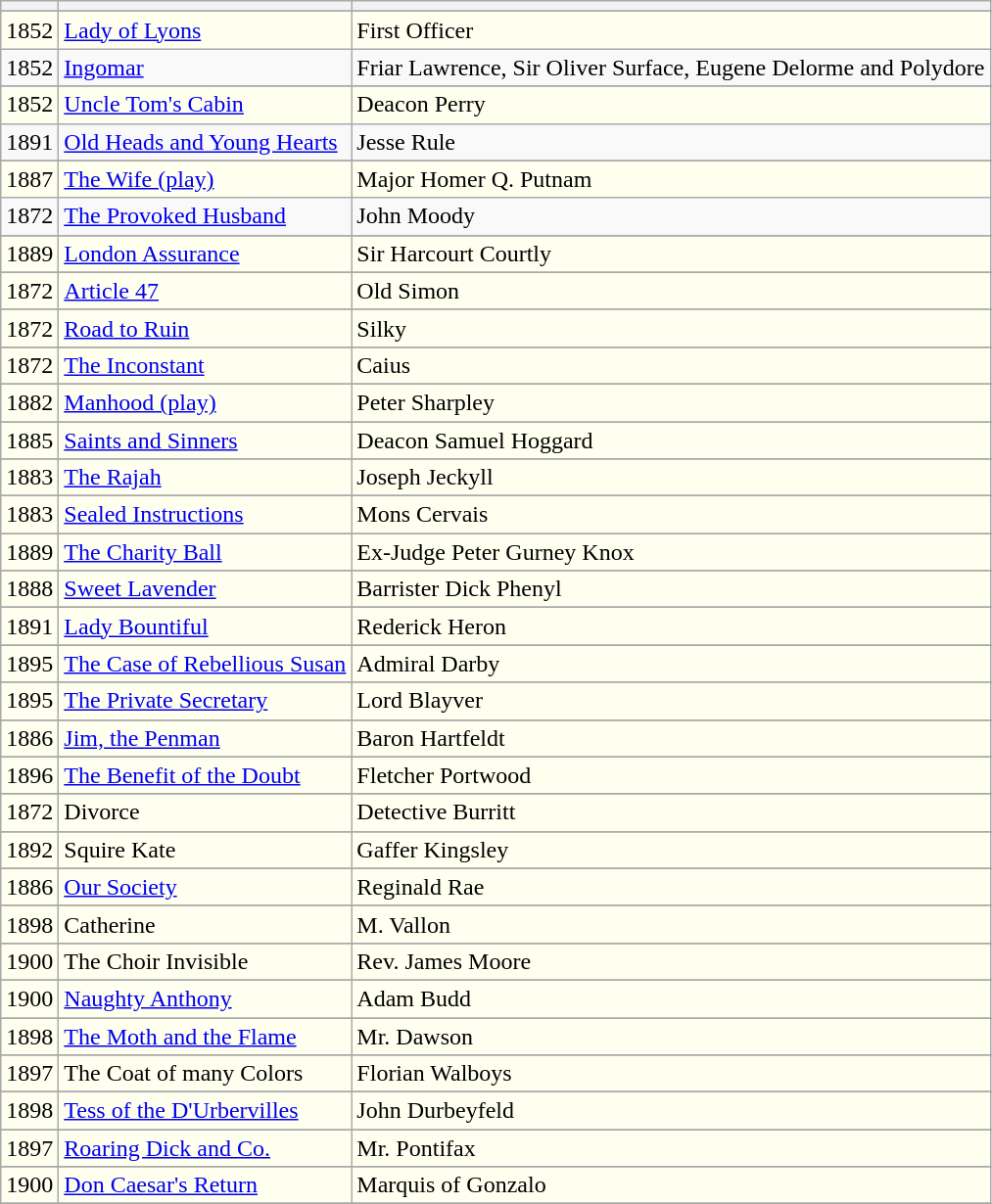<table class="wikitable">
<tr>
<th></th>
<th></th>
<th></th>
</tr>
<tr>
</tr>
<tr bgcolor=#fffff>
<td>1852</td>
<td><a href='#'>Lady of Lyons</a></td>
<td>First Officer</td>
</tr>
<tr>
<td>1852</td>
<td><a href='#'>Ingomar</a></td>
<td>Friar Lawrence, Sir Oliver Surface, Eugene Delorme and Polydore</td>
</tr>
<tr>
</tr>
<tr bgcolor=#fffff>
<td>1852</td>
<td><a href='#'>Uncle Tom's Cabin</a></td>
<td>Deacon Perry</td>
</tr>
<tr>
<td>1891</td>
<td><a href='#'>Old Heads and Young Hearts</a></td>
<td>Jesse Rule</td>
</tr>
<tr>
</tr>
<tr bgcolor=#fffff>
<td>1887</td>
<td><a href='#'>The Wife (play)</a></td>
<td>Major Homer Q. Putnam</td>
</tr>
<tr>
<td>1872</td>
<td><a href='#'>The Provoked Husband</a></td>
<td>John Moody</td>
</tr>
<tr>
</tr>
<tr bgcolor=#fffff>
<td>1889</td>
<td><a href='#'>London Assurance</a></td>
<td>Sir Harcourt Courtly</td>
</tr>
<tr>
</tr>
<tr bgcolor=#fffff>
<td>1872</td>
<td><a href='#'>Article 47</a></td>
<td>Old Simon</td>
</tr>
<tr>
</tr>
<tr bgcolor=#fffff>
<td>1872</td>
<td><a href='#'>Road to Ruin</a></td>
<td>Silky</td>
</tr>
<tr>
</tr>
<tr bgcolor=#fffff>
<td>1872</td>
<td><a href='#'>The Inconstant</a></td>
<td>Caius</td>
</tr>
<tr>
</tr>
<tr bgcolor=#fffff>
<td>1882</td>
<td><a href='#'>Manhood (play)</a></td>
<td>Peter Sharpley</td>
</tr>
<tr>
</tr>
<tr bgcolor=#fffff>
<td>1885</td>
<td><a href='#'>Saints and Sinners</a></td>
<td>Deacon Samuel Hoggard</td>
</tr>
<tr>
</tr>
<tr>
</tr>
<tr bgcolor=#fffff>
<td>1883</td>
<td><a href='#'>The Rajah</a></td>
<td>Joseph Jeckyll</td>
</tr>
<tr>
</tr>
<tr bgcolor=#fffff>
<td>1883</td>
<td><a href='#'>Sealed Instructions</a></td>
<td>Mons Cervais</td>
</tr>
<tr>
</tr>
<tr bgcolor=#fffff>
<td>1889</td>
<td><a href='#'>The Charity Ball</a></td>
<td>Ex-Judge Peter Gurney Knox</td>
</tr>
<tr>
</tr>
<tr bgcolor=#fffff>
<td>1888</td>
<td><a href='#'>Sweet Lavender</a></td>
<td>Barrister Dick Phenyl</td>
</tr>
<tr>
</tr>
<tr bgcolor=#fffff>
<td>1891</td>
<td><a href='#'>Lady Bountiful</a></td>
<td>Rederick Heron</td>
</tr>
<tr>
</tr>
<tr bgcolor=#fffff>
<td>1895</td>
<td><a href='#'>The Case of Rebellious Susan</a></td>
<td>Admiral Darby</td>
</tr>
<tr>
</tr>
<tr bgcolor=#fffff>
<td>1895</td>
<td><a href='#'>The Private Secretary</a></td>
<td>Lord Blayver</td>
</tr>
<tr>
</tr>
<tr bgcolor=#fffff>
<td>1886</td>
<td><a href='#'>Jim, the Penman</a></td>
<td>Baron Hartfeldt</td>
</tr>
<tr>
</tr>
<tr bgcolor=#fffff>
<td>1896</td>
<td><a href='#'>The Benefit of the Doubt</a></td>
<td>Fletcher Portwood</td>
</tr>
<tr>
</tr>
<tr bgcolor=#fffff>
<td>1872</td>
<td>Divorce</td>
<td>Detective Burritt</td>
</tr>
<tr>
</tr>
<tr bgcolor=#fffff>
<td>1892</td>
<td>Squire Kate</td>
<td>Gaffer Kingsley</td>
</tr>
<tr>
</tr>
<tr bgcolor=#fffff>
<td>1886</td>
<td><a href='#'>Our Society</a></td>
<td>Reginald Rae</td>
</tr>
<tr ->
</tr>
<tr bgcolor=#fffff>
<td>1898</td>
<td>Catherine</td>
<td>M. Vallon</td>
</tr>
<tr>
</tr>
<tr bgcolor=#fffff>
<td>1900</td>
<td>The Choir Invisible</td>
<td>Rev. James Moore</td>
</tr>
<tr>
</tr>
<tr bgcolor=#fffff>
<td>1900</td>
<td><a href='#'>Naughty Anthony</a></td>
<td>Adam Budd</td>
</tr>
<tr>
</tr>
<tr bgcolor=#fffff>
<td>1898</td>
<td><a href='#'>The Moth and the Flame</a></td>
<td>Mr. Dawson</td>
</tr>
<tr>
</tr>
<tr bgcolor=#fffff>
<td>1897</td>
<td>The Coat of many Colors</td>
<td>Florian Walboys</td>
</tr>
<tr>
</tr>
<tr bgcolor=#fffff>
<td>1898</td>
<td><a href='#'>Tess of the D'Urbervilles</a></td>
<td>John Durbeyfeld</td>
</tr>
<tr>
</tr>
<tr bgcolor=#fffff>
<td>1897</td>
<td><a href='#'>Roaring Dick and Co.</a></td>
<td>Mr. Pontifax</td>
</tr>
<tr>
</tr>
<tr bgcolor=#fffff>
<td>1900</td>
<td><a href='#'>Don Caesar's Return</a></td>
<td>Marquis of Gonzalo</td>
</tr>
<tr>
</tr>
</table>
